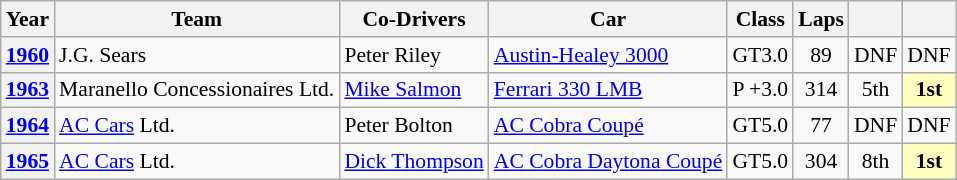<table class="wikitable" style="text-align:center; font-size:90%">
<tr>
<th>Year</th>
<th>Team</th>
<th>Co-Drivers</th>
<th>Car</th>
<th>Class</th>
<th>Laps</th>
<th></th>
<th></th>
</tr>
<tr>
<th><a href='#'>1960</a></th>
<td align="left"> J.G. Sears</td>
<td align="left"> Peter Riley</td>
<td align="left"><a href='#'>Austin-Healey 3000</a></td>
<td>GT3.0</td>
<td>89</td>
<td>DNF</td>
<td>DNF</td>
</tr>
<tr>
<th><a href='#'>1963</a></th>
<td align="left"> Maranello Concessionaires Ltd.</td>
<td align="left"> <a href='#'>Mike Salmon</a></td>
<td align="left"><a href='#'>Ferrari 330 LMB</a></td>
<td>P +3.0</td>
<td>314</td>
<td>5th</td>
<td style="background:#ffffbf;"><strong>1st</strong></td>
</tr>
<tr>
<th><a href='#'>1964</a></th>
<td align="left"> <a href='#'>AC Cars</a> Ltd.</td>
<td align="left"> Peter Bolton</td>
<td align="left"><a href='#'>AC Cobra Coupé</a></td>
<td>GT5.0</td>
<td>77</td>
<td>DNF</td>
<td>DNF</td>
</tr>
<tr>
<th><a href='#'>1965</a></th>
<td align="left"> <a href='#'>AC Cars</a> Ltd.</td>
<td align="left"> <a href='#'>Dick Thompson</a></td>
<td align="left"><a href='#'>AC Cobra Daytona Coupé</a></td>
<td>GT5.0</td>
<td>304</td>
<td>8th</td>
<td style="background:#ffffbf;"><strong>1st</strong></td>
</tr>
</table>
